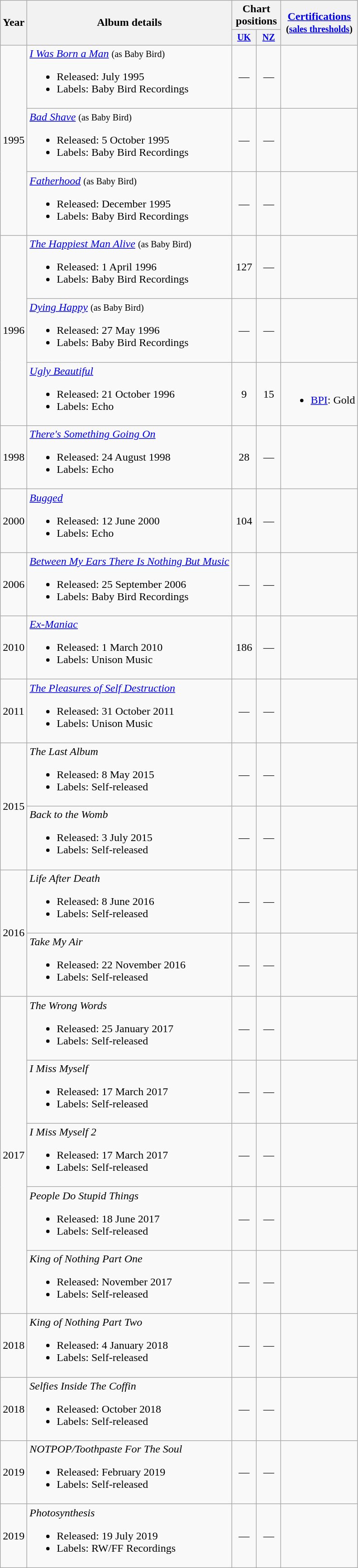<table class="wikitable">
<tr>
<th rowspan=2>Year</th>
<th rowspan=2>Album details</th>
<th colspan=2>Chart positions</th>
<th rowspan=2><a href='#'>Certifications</a><br><small>(<a href='#'>sales thresholds</a>)</small></th>
</tr>
<tr style="font-size:smaller;">
<th width=30><a href='#'>UK</a><br></th>
<th width=30><a href='#'>NZ</a><br></th>
</tr>
<tr>
<td rowspan=3>1995</td>
<td><em><a href='#'>I Was Born a Man</a></em> <small>(as Baby Bird)</small><br><ul><li>Released: July 1995</li><li>Labels: Baby Bird Recordings</li></ul></td>
<td align=center>—</td>
<td align=center>—</td>
<td></td>
</tr>
<tr>
<td><em><a href='#'>Bad Shave</a></em> <small>(as Baby Bird)</small><br><ul><li>Released: 5 October 1995</li><li>Labels: Baby Bird Recordings</li></ul></td>
<td align=center>—</td>
<td align=center>—</td>
<td></td>
</tr>
<tr>
<td><em><a href='#'>Fatherhood</a></em> <small>(as Baby Bird)</small><br><ul><li>Released: December 1995</li><li>Labels: Baby Bird Recordings</li></ul></td>
<td align=center>—</td>
<td align=center>—</td>
<td></td>
</tr>
<tr>
<td rowspan=3>1996</td>
<td><em><a href='#'>The Happiest Man Alive</a></em> <small>(as Baby Bird)</small><br><ul><li>Released: 1 April 1996</li><li>Labels: Baby Bird Recordings</li></ul></td>
<td align=center>127</td>
<td align=center>—</td>
<td></td>
</tr>
<tr>
<td><em><a href='#'>Dying Happy</a></em> <small>(as Baby Bird)</small><br><ul><li>Released: 27 May 1996</li><li>Labels: Baby Bird Recordings</li></ul></td>
<td align=center>—</td>
<td align=center>—</td>
<td></td>
</tr>
<tr>
<td><em><a href='#'>Ugly Beautiful</a></em><br><ul><li>Released: 21 October 1996</li><li>Labels: Echo</li></ul></td>
<td align=center>9</td>
<td align=center>15</td>
<td><br><ul><li><a href='#'>BPI</a>: Gold</li></ul></td>
</tr>
<tr>
<td>1998</td>
<td><em><a href='#'>There's Something Going On</a></em><br><ul><li>Released: 24 August 1998</li><li>Labels: Echo</li></ul></td>
<td align=center>28</td>
<td align=center>—</td>
<td></td>
</tr>
<tr>
<td>2000</td>
<td><em><a href='#'>Bugged</a></em><br><ul><li>Released: 12 June 2000</li><li>Labels: Echo</li></ul></td>
<td align=center>104</td>
<td align=center>—</td>
<td></td>
</tr>
<tr>
<td>2006</td>
<td><em><a href='#'>Between My Ears There Is Nothing But Music</a></em><br><ul><li>Released: 25 September 2006</li><li>Labels: Baby Bird Recordings</li></ul></td>
<td align=center>—</td>
<td align=center>—</td>
<td></td>
</tr>
<tr>
<td>2010</td>
<td><em><a href='#'>Ex-Maniac</a></em><br><ul><li>Released: 1 March 2010</li><li>Labels: Unison Music</li></ul></td>
<td align=center>186</td>
<td align=center>—</td>
<td></td>
</tr>
<tr>
<td>2011</td>
<td><em><a href='#'>The Pleasures of Self Destruction</a></em><br><ul><li>Released: 31 October 2011</li><li>Labels: Unison Music</li></ul></td>
<td align=center>—</td>
<td align=center>—</td>
<td></td>
</tr>
<tr>
<td rowspan="2">2015</td>
<td><em>The Last Album</em><br><ul><li>Released: 8 May 2015</li><li>Labels: Self-released</li></ul></td>
<td align=center>—</td>
<td align=center>—</td>
<td></td>
</tr>
<tr>
<td><em>Back to the Womb</em><br><ul><li>Released: 3 July 2015</li><li>Labels: Self-released</li></ul></td>
<td align=center>—</td>
<td align=center>—</td>
<td></td>
</tr>
<tr>
<td rowspan="2">2016</td>
<td><em>Life After Death</em><br><ul><li>Released: 8 June 2016</li><li>Labels: Self-released</li></ul></td>
<td align=center>—</td>
<td align=center>—</td>
<td></td>
</tr>
<tr>
<td><em>Take My Air</em><br><ul><li>Released: 22 November 2016</li><li>Labels: Self-released</li></ul></td>
<td align=center>—</td>
<td align=center>—</td>
<td></td>
</tr>
<tr>
<td rowspan="5">2017</td>
<td><em>The Wrong Words</em><br><ul><li>Released: 25 January 2017</li><li>Labels: Self-released</li></ul></td>
<td align=center>—</td>
<td align=center>—</td>
<td></td>
</tr>
<tr>
<td><em>I Miss Myself</em><br><ul><li>Released: 17 March 2017</li><li>Labels: Self-released</li></ul></td>
<td align=center>—</td>
<td align=center>—</td>
<td></td>
</tr>
<tr>
<td><em>I Miss Myself 2</em><br><ul><li>Released: 17 March 2017</li><li>Labels: Self-released</li></ul></td>
<td align=center>—</td>
<td align=center>—</td>
<td></td>
</tr>
<tr>
<td><em>People Do Stupid Things</em><br><ul><li>Released: 18 June 2017</li><li>Labels: Self-released</li></ul></td>
<td align=center>—</td>
<td align=center>—</td>
<td></td>
</tr>
<tr>
<td><em>King of Nothing Part One</em><br><ul><li>Released: November 2017</li><li>Labels: Self-released</li></ul></td>
<td align=center>—</td>
<td align=center>—</td>
<td></td>
</tr>
<tr>
<td>2018</td>
<td><em>King of Nothing Part Two</em><br><ul><li>Released: 4 January 2018</li><li>Labels: Self-released</li></ul></td>
<td align=center>—</td>
<td align=center>—</td>
<td></td>
</tr>
<tr>
<td>2018</td>
<td><em>Selfies Inside The Coffin</em><br><ul><li>Released: October 2018</li><li>Labels: Self-released</li></ul></td>
<td align=center>—</td>
<td align=center>—</td>
<td></td>
</tr>
<tr>
<td>2019</td>
<td><em>NOTPOP/Toothpaste For The Soul</em><br><ul><li>Released: February 2019</li><li>Labels: Self-released</li></ul></td>
<td align=center>—</td>
<td align=center>—</td>
<td></td>
</tr>
<tr>
<td>2019</td>
<td><em>Photosynthesis</em><br><ul><li>Released: 19 July 2019</li><li>Labels: RW/FF Recordings</li></ul></td>
<td align=center>—</td>
<td align=center>—</td>
<td></td>
</tr>
</table>
